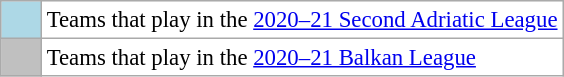<table class="wikitable" style="font-size: 95%;text-align:center;">
<tr>
<td style="background: lightblue;" width="20"></td>
<td bgcolor="#ffffff" align="left">Teams that play in the <a href='#'>2020–21 Second Adriatic League</a></td>
</tr>
<tr>
<td style="background:#C0C0C0;" width="20"></td>
<td bgcolor="#ffffff" align="left">Teams that play in the <a href='#'>2020–21 Balkan League</a></td>
</tr>
</table>
